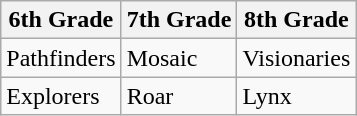<table class="wikitable sortable">
<tr>
<th>6th Grade</th>
<th>7th Grade</th>
<th>8th Grade</th>
</tr>
<tr>
<td>Pathfinders</td>
<td>Mosaic</td>
<td>Visionaries</td>
</tr>
<tr>
<td>Explorers</td>
<td>Roar</td>
<td>Lynx</td>
</tr>
</table>
